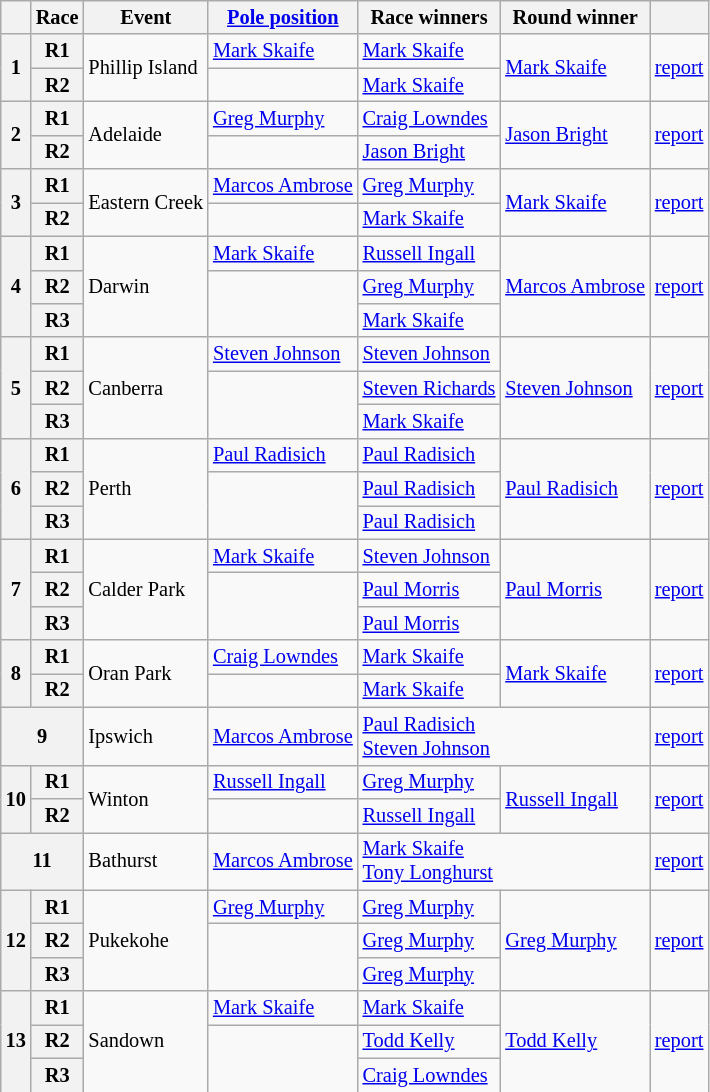<table class="wikitable" style=font-size:85%;>
<tr>
<th></th>
<th>Race</th>
<th>Event</th>
<th><a href='#'>Pole position</a></th>
<th>Race winners</th>
<th>Round winner</th>
<th></th>
</tr>
<tr>
<th rowspan=2>1</th>
<th>R1</th>
<td rowspan=2>Phillip Island</td>
<td> <a href='#'>Mark Skaife</a></td>
<td> <a href='#'>Mark Skaife</a></td>
<td rowspan=2> <a href='#'>Mark Skaife</a><br></td>
<td rowspan=2><a href='#'>report</a></td>
</tr>
<tr>
<th>R2</th>
<td></td>
<td> <a href='#'>Mark Skaife</a></td>
</tr>
<tr>
<th rowspan=2>2</th>
<th>R1</th>
<td rowspan=2>Adelaide</td>
<td> <a href='#'>Greg Murphy</a></td>
<td> <a href='#'>Craig Lowndes</a></td>
<td rowspan=2> <a href='#'>Jason Bright</a><br></td>
<td rowspan=2><a href='#'>report</a></td>
</tr>
<tr>
<th>R2</th>
<td></td>
<td> <a href='#'>Jason Bright</a></td>
</tr>
<tr>
<th rowspan=2>3</th>
<th>R1</th>
<td rowspan=2>Eastern Creek</td>
<td nowrap> <a href='#'>Marcos Ambrose</a></td>
<td> <a href='#'>Greg Murphy</a></td>
<td rowspan=2> <a href='#'>Mark Skaife</a><br></td>
<td rowspan=2><a href='#'>report</a></td>
</tr>
<tr>
<th>R2</th>
<td></td>
<td> <a href='#'>Mark Skaife</a></td>
</tr>
<tr>
<th rowspan=3>4</th>
<th>R1</th>
<td rowspan=3>Darwin</td>
<td> <a href='#'>Mark Skaife</a></td>
<td> <a href='#'>Russell Ingall</a></td>
<td rowspan=3> <a href='#'>Marcos Ambrose</a><br></td>
<td rowspan=3><a href='#'>report</a></td>
</tr>
<tr>
<th>R2</th>
<td rowspan=2></td>
<td> <a href='#'>Greg Murphy</a></td>
</tr>
<tr>
<th>R3</th>
<td> <a href='#'>Mark Skaife</a></td>
</tr>
<tr>
<th rowspan=3>5</th>
<th>R1</th>
<td rowspan=3>Canberra</td>
<td> <a href='#'>Steven Johnson</a></td>
<td> <a href='#'>Steven Johnson</a></td>
<td rowspan=3> <a href='#'>Steven Johnson</a><br></td>
<td rowspan=3><a href='#'>report</a></td>
</tr>
<tr>
<th>R2</th>
<td rowspan=2></td>
<td nowrap> <a href='#'>Steven Richards</a></td>
</tr>
<tr>
<th>R3</th>
<td> <a href='#'>Mark Skaife</a></td>
</tr>
<tr>
<th rowspan=3>6</th>
<th>R1</th>
<td rowspan=3>Perth</td>
<td> <a href='#'>Paul Radisich</a></td>
<td> <a href='#'>Paul Radisich</a></td>
<td rowspan=3> <a href='#'>Paul Radisich</a><br></td>
<td rowspan=3><a href='#'>report</a></td>
</tr>
<tr>
<th>R2</th>
<td rowspan=2></td>
<td> <a href='#'>Paul Radisich</a></td>
</tr>
<tr>
<th>R3</th>
<td> <a href='#'>Paul Radisich</a></td>
</tr>
<tr>
<th rowspan=3>7</th>
<th>R1</th>
<td rowspan=3>Calder Park</td>
<td> <a href='#'>Mark Skaife</a></td>
<td> <a href='#'>Steven Johnson</a></td>
<td rowspan=3> <a href='#'>Paul Morris</a><br></td>
<td rowspan=3><a href='#'>report</a></td>
</tr>
<tr>
<th>R2</th>
<td rowspan=2></td>
<td> <a href='#'>Paul Morris</a></td>
</tr>
<tr>
<th>R3</th>
<td> <a href='#'>Paul Morris</a></td>
</tr>
<tr>
<th rowspan=2>8</th>
<th>R1</th>
<td rowspan=2>Oran Park</td>
<td> <a href='#'>Craig Lowndes</a></td>
<td> <a href='#'>Mark Skaife</a></td>
<td rowspan=2> <a href='#'>Mark Skaife</a><br></td>
<td rowspan=2><a href='#'>report</a></td>
</tr>
<tr>
<th>R2</th>
<td></td>
<td> <a href='#'>Mark Skaife</a></td>
</tr>
<tr>
<th colspan=2>9</th>
<td>Ipswich</td>
<td> <a href='#'>Marcos Ambrose</a></td>
<td colspan=2> <a href='#'>Paul Radisich</a><br> <a href='#'>Steven Johnson</a><br></td>
<td><a href='#'>report</a></td>
</tr>
<tr>
<th rowspan=2>10</th>
<th>R1</th>
<td rowspan=2>Winton</td>
<td> <a href='#'>Russell Ingall</a></td>
<td> <a href='#'>Greg Murphy</a></td>
<td rowspan=2> <a href='#'>Russell Ingall</a><br></td>
<td rowspan=2><a href='#'>report</a></td>
</tr>
<tr>
<th>R2</th>
<td></td>
<td> <a href='#'>Russell Ingall</a></td>
</tr>
<tr>
<th colspan=2>11</th>
<td>Bathurst</td>
<td> <a href='#'>Marcos Ambrose</a></td>
<td colspan=2> <a href='#'>Mark Skaife</a><br> <a href='#'>Tony Longhurst</a><br></td>
<td><a href='#'>report</a></td>
</tr>
<tr>
<th rowspan=3>12</th>
<th>R1</th>
<td rowspan=3>Pukekohe</td>
<td> <a href='#'>Greg Murphy</a></td>
<td> <a href='#'>Greg Murphy</a></td>
<td rowspan=3> <a href='#'>Greg Murphy</a><br></td>
<td rowspan=3><a href='#'>report</a></td>
</tr>
<tr>
<th>R2</th>
<td rowspan=2></td>
<td> <a href='#'>Greg Murphy</a></td>
</tr>
<tr>
<th>R3</th>
<td> <a href='#'>Greg Murphy</a></td>
</tr>
<tr>
<th rowspan=3>13</th>
<th>R1</th>
<td rowspan=3>Sandown</td>
<td> <a href='#'>Mark Skaife</a></td>
<td> <a href='#'>Mark Skaife</a></td>
<td rowspan=3> <a href='#'>Todd Kelly</a><br></td>
<td rowspan=3><a href='#'>report</a></td>
</tr>
<tr>
<th>R2</th>
<td rowspan=2></td>
<td> <a href='#'>Todd Kelly</a></td>
</tr>
<tr>
<th>R3</th>
<td> <a href='#'>Craig Lowndes</a></td>
</tr>
</table>
